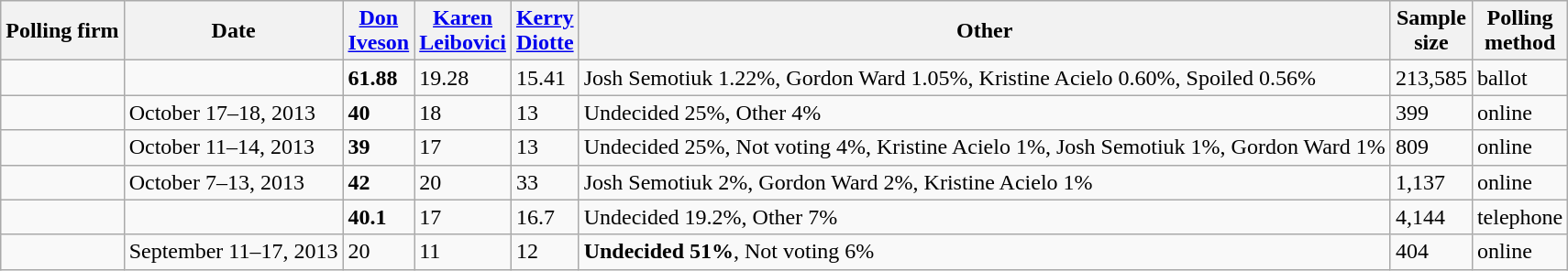<table class="wikitable sortable">
<tr>
<th>Polling firm</th>
<th>Date</th>
<th><a href='#'>Don<br>Iveson</a></th>
<th><a href='#'>Karen<br>Leibovici</a></th>
<th><a href='#'>Kerry<br>Diotte</a></th>
<th>Other</th>
<th>Sample<br>size</th>
<th>Polling<br>method</th>
</tr>
<tr>
<td></td>
<td></td>
<td><strong>61.88</strong></td>
<td>19.28</td>
<td>15.41</td>
<td>Josh Semotiuk 1.22%, Gordon Ward 1.05%, Kristine Acielo 0.60%, Spoiled 0.56%</td>
<td>213,585</td>
<td>ballot</td>
</tr>
<tr>
<td></td>
<td>October 17–18, 2013</td>
<td><strong>40</strong></td>
<td>18</td>
<td>13</td>
<td>Undecided 25%, Other 4%</td>
<td>399</td>
<td>online</td>
</tr>
<tr>
<td></td>
<td>October 11–14, 2013</td>
<td><strong>39</strong></td>
<td>17</td>
<td>13</td>
<td>Undecided 25%, Not voting 4%, Kristine Acielo 1%, Josh Semotiuk 1%, Gordon Ward 1%</td>
<td>809</td>
<td>online</td>
</tr>
<tr>
<td><em></em></td>
<td>October 7–13, 2013</td>
<td><strong>42</strong></td>
<td>20</td>
<td>33</td>
<td>Josh Semotiuk 2%, Gordon Ward 2%, Kristine Acielo 1%</td>
<td>1,137</td>
<td>online</td>
</tr>
<tr>
<td></td>
<td></td>
<td><strong>40.1</strong></td>
<td>17</td>
<td>16.7</td>
<td>Undecided 19.2%, Other 7%</td>
<td>4,144</td>
<td>telephone</td>
</tr>
<tr>
<td></td>
<td>September 11–17, 2013</td>
<td>20</td>
<td>11</td>
<td>12</td>
<td><strong>Undecided 51%</strong>, Not voting 6%</td>
<td>404</td>
<td>online</td>
</tr>
</table>
